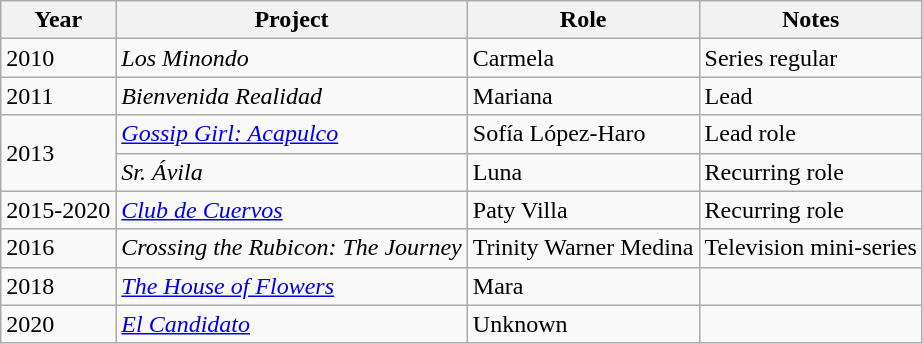<table class="wikitable sortable">
<tr>
<th>Year</th>
<th>Project</th>
<th>Role</th>
<th class="unsortable">Notes</th>
</tr>
<tr>
<td>2010</td>
<td><em>Los Minondo</em></td>
<td>Carmela</td>
<td>Series regular</td>
</tr>
<tr>
<td>2011</td>
<td><em>Bienvenida Realidad</em></td>
<td>Mariana</td>
<td>Lead</td>
</tr>
<tr>
<td rowspan="2">2013</td>
<td><em><a href='#'>Gossip Girl: Acapulco</a></em></td>
<td>Sofía López-Haro</td>
<td>Lead role</td>
</tr>
<tr>
<td><em>Sr. Ávila</em></td>
<td>Luna</td>
<td>Recurring role</td>
</tr>
<tr>
<td>2015-2020</td>
<td><em><a href='#'>Club de Cuervos</a></em></td>
<td>Paty Villa</td>
<td>Recurring role</td>
</tr>
<tr>
<td>2016</td>
<td><em>Crossing the Rubicon: The Journey</em></td>
<td>Trinity Warner Medina</td>
<td>Television mini-series</td>
</tr>
<tr>
<td>2018</td>
<td><em><a href='#'>The House of Flowers</a></em></td>
<td>Mara</td>
<td></td>
</tr>
<tr>
<td>2020</td>
<td><em><a href='#'>El Candidato</a></em></td>
<td>Unknown</td>
<td></td>
</tr>
</table>
